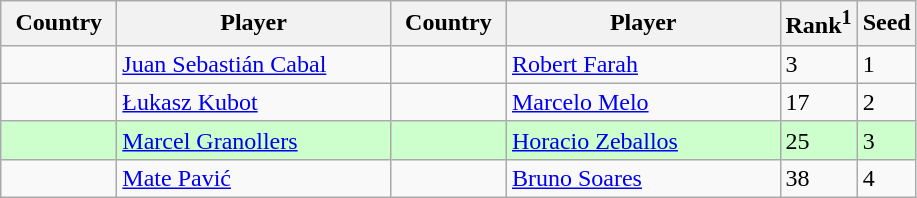<table class="sortable wikitable">
<tr>
<th width="70">Country</th>
<th width="175">Player</th>
<th width="70">Country</th>
<th width="175">Player</th>
<th>Rank<sup>1</sup></th>
<th>Seed</th>
</tr>
<tr>
<td></td>
<td><a href='#'>Juan Sebastián Cabal</a></td>
<td></td>
<td><a href='#'>Robert Farah</a></td>
<td>3</td>
<td>1</td>
</tr>
<tr>
<td></td>
<td><a href='#'>Łukasz Kubot</a></td>
<td></td>
<td><a href='#'>Marcelo Melo</a></td>
<td>17</td>
<td>2</td>
</tr>
<tr style="background:#cfc;">
<td></td>
<td><a href='#'>Marcel Granollers</a></td>
<td></td>
<td><a href='#'>Horacio Zeballos</a></td>
<td>25</td>
<td>3</td>
</tr>
<tr>
<td></td>
<td><a href='#'>Mate Pavić</a></td>
<td></td>
<td><a href='#'>Bruno Soares</a></td>
<td>38</td>
<td>4</td>
</tr>
</table>
